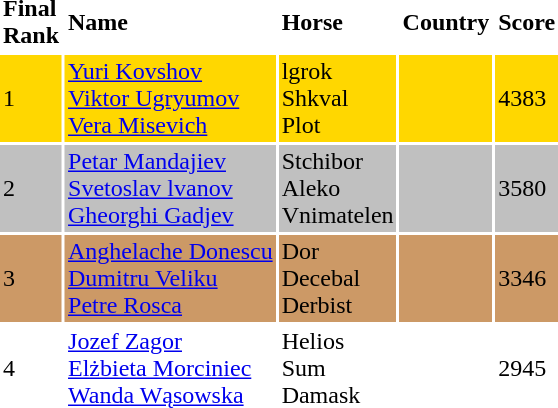<table border="0" Cellpadding="2">
<tr>
<td><strong>Final <br> Rank</strong></td>
<td><strong>Name</strong></td>
<td><strong>Horse</strong></td>
<td><strong>Country</strong></td>
<td><strong>Score</strong></td>
</tr>
<tr bgcolor="gold">
<td>1</td>
<td><a href='#'>Yuri Kovshov</a><br><a href='#'>Viktor Ugryumov</a><br><a href='#'>Vera Misevich</a></td>
<td>lgrok<br>Shkval<br>Plot</td>
<td></td>
<td>4383</td>
</tr>
<tr bgcolor="silver">
<td>2</td>
<td><a href='#'>Petar Mandajiev</a><br><a href='#'>Svetoslav lvanov</a><br><a href='#'>Gheorghi Gadjev</a></td>
<td>Stchibor<br>Aleko<br>Vnimatelen</td>
<td></td>
<td>3580</td>
</tr>
<tr bgcolor="cc9966">
<td>3</td>
<td><a href='#'>Anghelache Donescu</a><br><a href='#'>Dumitru Veliku</a><br><a href='#'>Petre Rosca</a></td>
<td>Dor<br>Decebal<br>Derbist</td>
<td></td>
<td>3346</td>
</tr>
<tr>
<td>4</td>
<td><a href='#'>Jozef Zagor</a><br><a href='#'>Elżbieta Morciniec</a><br><a href='#'>Wanda Wąsowska</a></td>
<td>Helios<br>Sum<br>Damask</td>
<td></td>
<td>2945</td>
</tr>
</table>
